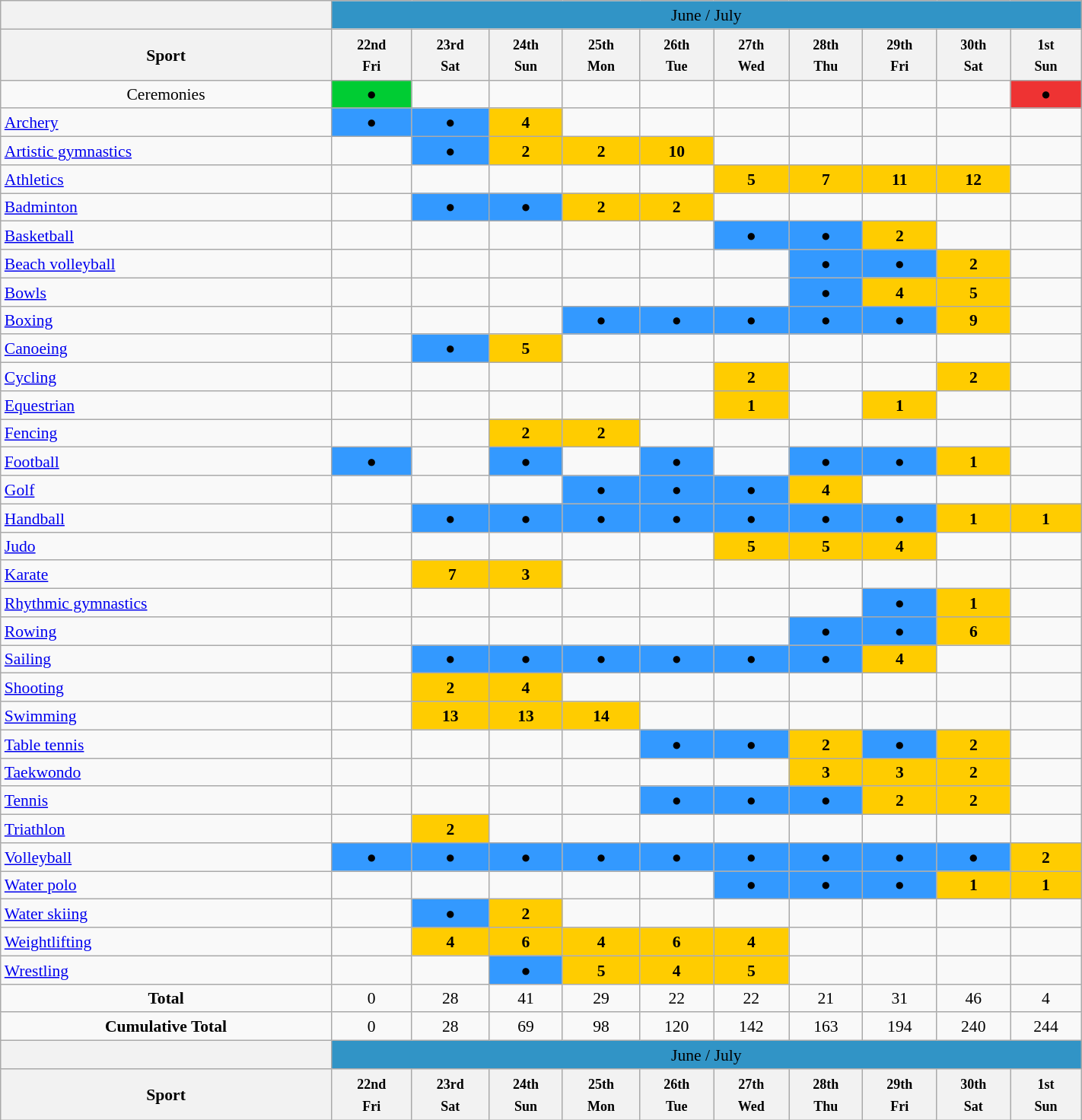<table class="wikitable" style="margin:0.5em auto; font-size:90%; line-height:1.25em;width:75%;">
<tr>
<th></th>
<td colspan="10" bgcolor="#3194C6" align="center"><span>June / July</span></td>
</tr>
<tr>
<th>Sport</th>
<th><small>22nd<br>Fri</small></th>
<th><small>23rd<br>Sat</small></th>
<th><small>24th<br>Sun</small></th>
<th><small>25th<br>Mon</small></th>
<th><small>26th<br>Tue</small></th>
<th><small>27th<br>Wed</small></th>
<th><small>28th<br>Thu</small></th>
<th><small>29th<br>Fri</small></th>
<th><small>30th<br>Sat</small></th>
<th><small>1st<br>Sun</small></th>
</tr>
<tr align="center">
<td>Ceremonies</td>
<td bgcolor=#00cc33>●</td>
<td></td>
<td></td>
<td></td>
<td></td>
<td></td>
<td></td>
<td></td>
<td></td>
<td bgcolor=#ee3333>●</td>
</tr>
<tr align="center">
<td align="left"> <a href='#'>Archery</a></td>
<td bgcolor=#3399ff>●</td>
<td bgcolor=#3399ff>●</td>
<td bgcolor=#ffcc00><strong>4</strong></td>
<td></td>
<td></td>
<td></td>
<td></td>
<td></td>
<td></td>
<td></td>
</tr>
<tr align="center">
<td align="left"> <a href='#'>Artistic gymnastics</a></td>
<td></td>
<td bgcolor=#3399ff>●</td>
<td bgcolor=#ffcc00><strong>2</strong></td>
<td bgcolor=#ffcc00><strong>2</strong></td>
<td bgcolor=#ffcc00><strong>10</strong></td>
<td></td>
<td></td>
<td></td>
<td></td>
<td></td>
</tr>
<tr align="center">
<td align="left"> <a href='#'>Athletics</a></td>
<td></td>
<td></td>
<td></td>
<td></td>
<td></td>
<td bgcolor=#ffcc00><strong>5</strong></td>
<td bgcolor=#ffcc00><strong>7</strong></td>
<td bgcolor=#ffcc00><strong>11</strong></td>
<td bgcolor=#ffcc00><strong>12</strong></td>
<td></td>
</tr>
<tr align="center">
<td align="left"> <a href='#'>Badminton</a></td>
<td></td>
<td bgcolor=#3399ff>●</td>
<td bgcolor=#3399ff>●</td>
<td bgcolor=#ffcc00><strong>2</strong></td>
<td bgcolor=#ffcc00><strong>2</strong></td>
<td></td>
<td></td>
<td></td>
<td></td>
<td></td>
</tr>
<tr align="center">
<td align="left"> <a href='#'>Basketball</a></td>
<td></td>
<td></td>
<td></td>
<td></td>
<td></td>
<td bgcolor=#3399ff>●</td>
<td bgcolor=#3399ff>●</td>
<td bgcolor=#ffcc00><strong>2</strong></td>
<td></td>
<td></td>
</tr>
<tr align="center">
<td align="left"> <a href='#'>Beach volleyball</a></td>
<td></td>
<td></td>
<td></td>
<td></td>
<td></td>
<td></td>
<td bgcolor=#3399ff>●</td>
<td bgcolor=#3399ff>●</td>
<td bgcolor=#ffcc00><strong>2</strong></td>
<td></td>
</tr>
<tr align="center">
<td align="left"> <a href='#'>Bowls</a></td>
<td></td>
<td></td>
<td></td>
<td></td>
<td></td>
<td></td>
<td bgcolor=#3399ff>●</td>
<td bgcolor=#ffcc00><strong>4</strong></td>
<td bgcolor=#ffcc00><strong>5</strong></td>
<td></td>
</tr>
<tr align="center">
<td align="left"> <a href='#'>Boxing</a></td>
<td></td>
<td></td>
<td></td>
<td bgcolor=#3399ff>●</td>
<td bgcolor=#3399ff>●</td>
<td bgcolor=#3399ff>●</td>
<td bgcolor=#3399ff>●</td>
<td bgcolor=#3399ff>●</td>
<td bgcolor=#ffcc00><strong>9</strong></td>
<td></td>
</tr>
<tr align="center">
<td align="left"> <a href='#'>Canoeing</a></td>
<td></td>
<td bgcolor=#3399ff>●</td>
<td bgcolor=#ffcc00><strong>5</strong></td>
<td></td>
<td></td>
<td></td>
<td></td>
<td></td>
<td></td>
<td></td>
</tr>
<tr align="center">
<td align="left"> <a href='#'>Cycling</a></td>
<td></td>
<td></td>
<td></td>
<td></td>
<td></td>
<td bgcolor=#ffcc00><strong>2</strong></td>
<td></td>
<td></td>
<td bgcolor=#ffcc00><strong>2</strong></td>
<td></td>
</tr>
<tr align="center">
<td align="left"> <a href='#'>Equestrian</a></td>
<td></td>
<td></td>
<td></td>
<td></td>
<td></td>
<td bgcolor=#ffcc00><strong>1</strong></td>
<td></td>
<td bgcolor=#ffcc00><strong>1</strong></td>
<td></td>
<td></td>
</tr>
<tr align="center">
<td align="left"> <a href='#'>Fencing</a></td>
<td></td>
<td></td>
<td bgcolor=#ffcc00><strong>2</strong></td>
<td bgcolor=#ffcc00><strong>2</strong></td>
<td></td>
<td></td>
<td></td>
<td></td>
<td></td>
<td></td>
</tr>
<tr align="center">
<td align="left"> <a href='#'>Football</a></td>
<td bgcolor=#3399ff>●</td>
<td></td>
<td bgcolor=#3399ff>●</td>
<td></td>
<td bgcolor=#3399ff>●</td>
<td></td>
<td bgcolor=#3399ff>●</td>
<td bgcolor=#3399ff>●</td>
<td bgcolor=#ffcc00><strong>1</strong></td>
<td></td>
</tr>
<tr align="center">
<td align="left"> <a href='#'>Golf</a></td>
<td></td>
<td></td>
<td></td>
<td bgcolor=#3399ff>●</td>
<td bgcolor=#3399ff>●</td>
<td bgcolor=#3399ff>●</td>
<td bgcolor=#ffcc00><strong>4</strong></td>
<td></td>
<td></td>
<td></td>
</tr>
<tr align="center">
<td align="left"> <a href='#'>Handball</a></td>
<td></td>
<td bgcolor=#3399ff>●</td>
<td bgcolor=#3399ff>●</td>
<td bgcolor=#3399ff>●</td>
<td bgcolor=#3399ff>●</td>
<td bgcolor=#3399ff>●</td>
<td bgcolor=#3399ff>●</td>
<td bgcolor=#3399ff>●</td>
<td bgcolor=#ffcc00><strong>1</strong></td>
<td bgcolor=#ffcc00><strong>1</strong></td>
</tr>
<tr align="center">
<td align="left"> <a href='#'>Judo</a></td>
<td></td>
<td></td>
<td></td>
<td></td>
<td></td>
<td bgcolor=#ffcc00><strong>5</strong></td>
<td bgcolor=#ffcc00><strong>5</strong></td>
<td bgcolor=#ffcc00><strong>4</strong></td>
<td></td>
<td></td>
</tr>
<tr align="center">
<td align="left"> <a href='#'>Karate</a></td>
<td></td>
<td bgcolor=#ffcc00> <strong>7</strong></td>
<td bgcolor=#ffcc00><strong>3</strong></td>
<td></td>
<td></td>
<td></td>
<td></td>
<td></td>
<td></td>
<td></td>
</tr>
<tr align="center">
<td align="left"> <a href='#'>Rhythmic gymnastics</a></td>
<td></td>
<td></td>
<td></td>
<td></td>
<td></td>
<td></td>
<td></td>
<td bgcolor=#3399ff>●</td>
<td bgcolor=#ffcc00><strong>1</strong></td>
<td></td>
</tr>
<tr align="center">
<td align="left"> <a href='#'>Rowing</a></td>
<td></td>
<td></td>
<td></td>
<td></td>
<td></td>
<td></td>
<td bgcolor=#3399ff>●</td>
<td bgcolor=#3399ff>●</td>
<td bgcolor=#ffcc00><strong>6</strong></td>
<td></td>
</tr>
<tr align="center">
<td align="left"> <a href='#'>Sailing</a></td>
<td></td>
<td bgcolor=#3399ff>●</td>
<td bgcolor=#3399ff>●</td>
<td bgcolor=#3399ff>●</td>
<td bgcolor=#3399ff>●</td>
<td bgcolor=#3399ff>●</td>
<td bgcolor=#3399ff>●</td>
<td bgcolor=#ffcc00><strong>4</strong></td>
<td></td>
<td></td>
</tr>
<tr align="center">
<td align="left"> <a href='#'>Shooting</a></td>
<td></td>
<td bgcolor=#ffcc00><strong>2</strong></td>
<td bgcolor=#ffcc00><strong>4</strong></td>
<td></td>
<td></td>
<td></td>
<td></td>
<td></td>
<td></td>
<td></td>
</tr>
<tr align="center">
<td align="left"> <a href='#'>Swimming</a></td>
<td></td>
<td bgcolor=#ffcc00><strong>13</strong></td>
<td bgcolor=#ffcc00><strong>13</strong></td>
<td bgcolor=#ffcc00><strong>14</strong></td>
<td></td>
<td></td>
<td></td>
<td></td>
<td></td>
<td></td>
</tr>
<tr align="center">
<td align="left"> <a href='#'>Table tennis</a></td>
<td></td>
<td></td>
<td></td>
<td></td>
<td bgcolor=#3399ff>●</td>
<td bgcolor=#3399ff>●</td>
<td bgcolor=#ffcc00><strong>2</strong></td>
<td bgcolor=#3399ff>●</td>
<td bgcolor=#ffcc00><strong>2</strong></td>
<td></td>
</tr>
<tr align="center">
<td align="left"> <a href='#'>Taekwondo</a></td>
<td></td>
<td></td>
<td></td>
<td></td>
<td></td>
<td></td>
<td bgcolor=#ffcc00><strong>3</strong></td>
<td bgcolor=#ffcc00><strong>3</strong></td>
<td bgcolor=#ffcc00><strong>2</strong></td>
<td></td>
</tr>
<tr align="center">
<td align="left"> <a href='#'>Tennis</a></td>
<td></td>
<td></td>
<td></td>
<td></td>
<td bgcolor=#3399ff>●</td>
<td bgcolor=#3399ff>●</td>
<td bgcolor=#3399ff>●</td>
<td bgcolor=#ffcc00><strong>2</strong></td>
<td bgcolor=#ffcc00><strong>2</strong></td>
<td></td>
</tr>
<tr align="center">
<td align="left"> <a href='#'>Triathlon</a></td>
<td></td>
<td bgcolor=#ffcc00><strong>2</strong></td>
<td></td>
<td></td>
<td></td>
<td></td>
<td></td>
<td></td>
<td></td>
<td></td>
</tr>
<tr align="center">
<td align="left"> <a href='#'>Volleyball</a></td>
<td bgcolor=#3399ff>●</td>
<td bgcolor=#3399ff>●</td>
<td bgcolor=#3399ff>●</td>
<td bgcolor=#3399ff>●</td>
<td bgcolor=#3399ff>●</td>
<td bgcolor=#3399ff>●</td>
<td bgcolor=#3399ff>●</td>
<td bgcolor=#3399ff>●</td>
<td bgcolor=#3399ff>●</td>
<td bgcolor=#ffcc00><strong>2</strong></td>
</tr>
<tr align="center">
<td align="left"> <a href='#'>Water polo</a></td>
<td></td>
<td></td>
<td></td>
<td></td>
<td></td>
<td bgcolor=#3399ff>●</td>
<td bgcolor=#3399ff>●</td>
<td bgcolor=#3399ff>●</td>
<td bgcolor=#ffcc00><strong>1</strong></td>
<td bgcolor=#ffcc00><strong>1</strong></td>
</tr>
<tr align="center">
<td align="left"> <a href='#'>Water skiing</a></td>
<td></td>
<td bgcolor=#3399ff>●</td>
<td bgcolor=#ffcc00><strong>2</strong></td>
<td></td>
<td></td>
<td></td>
<td></td>
<td></td>
<td></td>
<td></td>
</tr>
<tr align="center">
<td align="left"> <a href='#'>Weightlifting</a></td>
<td></td>
<td bgcolor=#ffcc00><strong>4</strong></td>
<td bgcolor=#ffcc00><strong>6</strong></td>
<td bgcolor=#ffcc00><strong>4</strong></td>
<td bgcolor=#ffcc00><strong>6</strong></td>
<td bgcolor=#ffcc00><strong>4</strong></td>
<td></td>
<td></td>
<td></td>
<td></td>
</tr>
<tr align="center">
<td align="left"> <a href='#'>Wrestling</a></td>
<td></td>
<td></td>
<td bgcolor=#3399ff>●</td>
<td bgcolor=#ffcc00><strong>5</strong></td>
<td bgcolor=#ffcc00><strong>4</strong></td>
<td bgcolor=#ffcc00><strong>5</strong></td>
<td></td>
<td></td>
<td></td>
<td></td>
</tr>
<tr align="center">
<td><strong>Total</strong></td>
<td>0</td>
<td>28</td>
<td>41</td>
<td>29</td>
<td>22</td>
<td>22</td>
<td>21</td>
<td>31</td>
<td>46</td>
<td>4</td>
</tr>
<tr align="center">
<td><strong>Cumulative Total</strong></td>
<td>0</td>
<td>28</td>
<td>69</td>
<td>98</td>
<td>120</td>
<td>142</td>
<td>163</td>
<td>194</td>
<td>240</td>
<td>244</td>
</tr>
<tr>
<th></th>
<td colspan="10" bgcolor="#3194C6" align="center"><span>June / July</span></td>
</tr>
<tr>
<th>Sport</th>
<th><small>22nd<br>Fri</small></th>
<th><small>23rd<br>Sat</small></th>
<th><small>24th<br>Sun</small></th>
<th><small>25th<br>Mon</small></th>
<th><small>26th<br>Tue</small></th>
<th><small>27th<br>Wed</small></th>
<th><small>28th<br>Thu</small></th>
<th><small>29th<br>Fri</small></th>
<th><small>30th<br>Sat</small></th>
<th><small>1st<br>Sun</small></th>
</tr>
</table>
